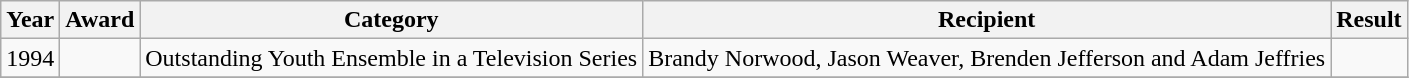<table class="wikitable">
<tr>
<th>Year</th>
<th>Award</th>
<th>Category</th>
<th>Recipient</th>
<th>Result</th>
</tr>
<tr>
<td>1994</td>
<td></td>
<td>Outstanding Youth Ensemble in a Television Series</td>
<td>Brandy Norwood, Jason Weaver, Brenden Jefferson and Adam Jeffries</td>
<td></td>
</tr>
<tr>
</tr>
</table>
